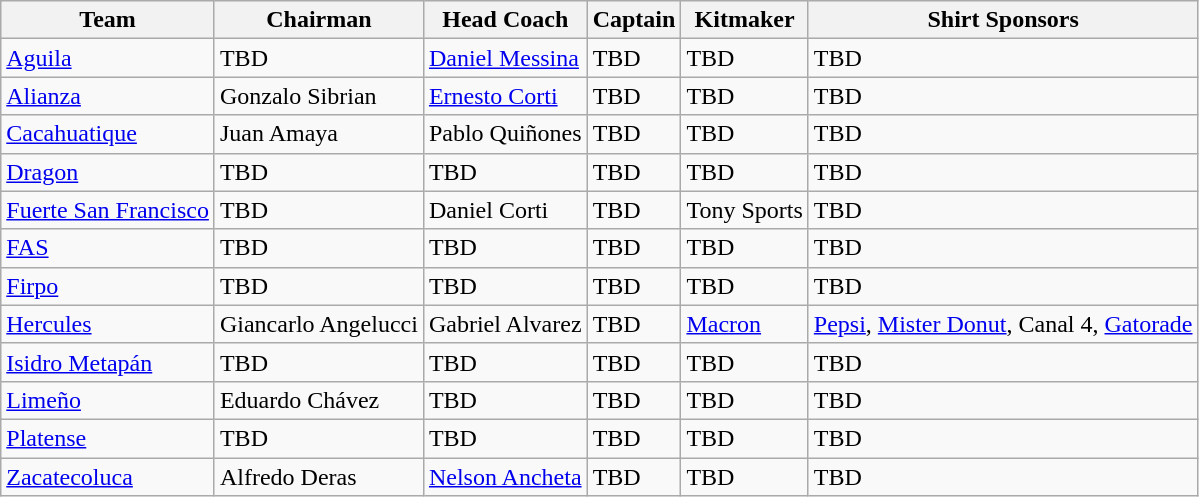<table class="wikitable sortable" style="text-align: left;">
<tr>
<th>Team</th>
<th>Chairman</th>
<th>Head Coach</th>
<th>Captain</th>
<th>Kitmaker</th>
<th>Shirt Sponsors</th>
</tr>
<tr>
<td><a href='#'>Aguila</a></td>
<td> TBD</td>
<td> <a href='#'>Daniel Messina</a></td>
<td> TBD</td>
<td>TBD</td>
<td>TBD</td>
</tr>
<tr>
<td><a href='#'>Alianza</a></td>
<td> Gonzalo Sibrian</td>
<td> <a href='#'>Ernesto Corti</a></td>
<td> TBD</td>
<td>TBD</td>
<td>TBD</td>
</tr>
<tr>
<td><a href='#'>Cacahuatique</a></td>
<td> Juan Amaya</td>
<td> Pablo Quiñones</td>
<td> TBD</td>
<td>TBD</td>
<td>TBD</td>
</tr>
<tr>
<td><a href='#'>Dragon</a></td>
<td> TBD</td>
<td> TBD</td>
<td> TBD</td>
<td>TBD</td>
<td>TBD</td>
</tr>
<tr>
<td><a href='#'>Fuerte San Francisco</a></td>
<td> TBD</td>
<td> Daniel Corti</td>
<td> TBD</td>
<td>Tony Sports</td>
<td>TBD</td>
</tr>
<tr>
<td><a href='#'>FAS</a></td>
<td> TBD</td>
<td> TBD</td>
<td> TBD</td>
<td>TBD</td>
<td>TBD</td>
</tr>
<tr>
<td><a href='#'>Firpo</a></td>
<td> TBD</td>
<td> TBD</td>
<td> TBD</td>
<td>TBD</td>
<td>TBD</td>
</tr>
<tr>
<td><a href='#'>Hercules</a></td>
<td> Giancarlo Angelucci</td>
<td> Gabriel Alvarez</td>
<td> TBD</td>
<td><a href='#'>Macron</a></td>
<td><a href='#'>Pepsi</a>, <a href='#'>Mister Donut</a>, Canal 4, <a href='#'>Gatorade</a></td>
</tr>
<tr>
<td><a href='#'>Isidro Metapán</a></td>
<td> TBD</td>
<td> TBD</td>
<td> TBD</td>
<td>TBD</td>
<td>TBD</td>
</tr>
<tr>
<td><a href='#'>Limeño</a></td>
<td> Eduardo Chávez</td>
<td> TBD</td>
<td> TBD</td>
<td>TBD</td>
<td>TBD</td>
</tr>
<tr>
<td><a href='#'>Platense</a></td>
<td> TBD</td>
<td> TBD</td>
<td> TBD</td>
<td>TBD</td>
<td>TBD</td>
</tr>
<tr>
<td><a href='#'>Zacatecoluca</a></td>
<td> Alfredo Deras</td>
<td> <a href='#'>Nelson Ancheta</a></td>
<td> TBD</td>
<td>TBD</td>
<td>TBD</td>
</tr>
</table>
